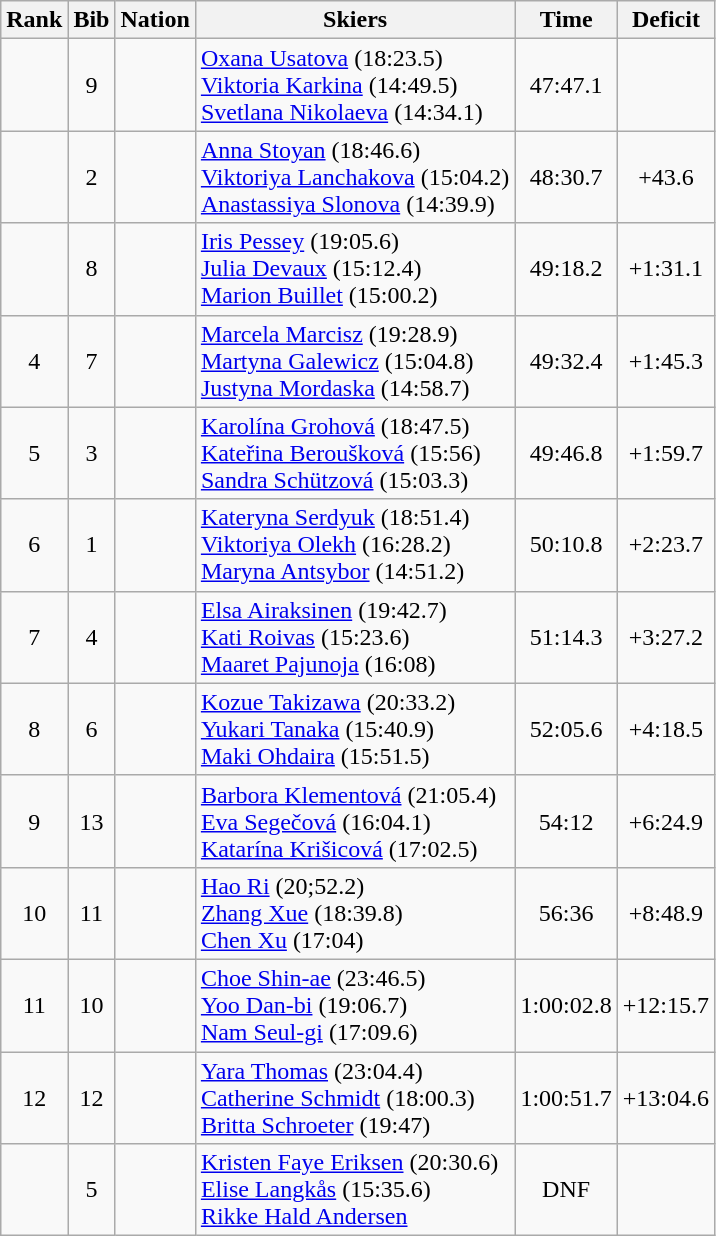<table class="wikitable sortable" style="text-align:center">
<tr>
<th>Rank</th>
<th>Bib</th>
<th>Nation</th>
<th>Skiers</th>
<th>Time</th>
<th>Deficit</th>
</tr>
<tr>
<td></td>
<td>9</td>
<td align="left"></td>
<td align="left"><a href='#'>Oxana Usatova</a> (18:23.5)<br> <a href='#'>Viktoria Karkina</a> (14:49.5)<br><a href='#'>Svetlana Nikolaeva</a> (14:34.1)</td>
<td>47:47.1</td>
<td></td>
</tr>
<tr>
<td></td>
<td>2</td>
<td align="left"></td>
<td align="left"><a href='#'>Anna Stoyan</a> (18:46.6)<br> <a href='#'>Viktoriya Lanchakova</a> (15:04.2)<br><a href='#'>Anastassiya Slonova</a> (14:39.9)</td>
<td>48:30.7</td>
<td>+43.6</td>
</tr>
<tr>
<td></td>
<td>8</td>
<td align="left"></td>
<td align="left"><a href='#'>Iris Pessey</a> (19:05.6)<br> <a href='#'>Julia Devaux</a> (15:12.4)<br><a href='#'>Marion Buillet</a> (15:00.2)</td>
<td>49:18.2</td>
<td>+1:31.1</td>
</tr>
<tr>
<td>4</td>
<td>7</td>
<td align="left"></td>
<td align="left"><a href='#'>Marcela Marcisz</a> (19:28.9)<br> <a href='#'>Martyna Galewicz</a> (15:04.8)<br><a href='#'>Justyna Mordaska</a> (14:58.7)</td>
<td>49:32.4</td>
<td>+1:45.3</td>
</tr>
<tr>
<td>5</td>
<td>3</td>
<td align="left"></td>
<td align="left"><a href='#'>Karolína Grohová</a> (18:47.5)<br> <a href='#'>Kateřina Beroušková</a> (15:56)<br><a href='#'>Sandra Schützová</a> (15:03.3)</td>
<td>49:46.8</td>
<td>+1:59.7</td>
</tr>
<tr>
<td>6</td>
<td>1</td>
<td align="left"></td>
<td align="left"><a href='#'>Kateryna Serdyuk</a> (18:51.4)<br> <a href='#'>Viktoriya Olekh</a> (16:28.2)<br><a href='#'>Maryna Antsybor</a> (14:51.2)</td>
<td>50:10.8</td>
<td>+2:23.7</td>
</tr>
<tr>
<td>7</td>
<td>4</td>
<td align="left"></td>
<td align="left"><a href='#'>Elsa Airaksinen</a> (19:42.7)<br> <a href='#'>Kati Roivas</a> (15:23.6)<br><a href='#'>Maaret Pajunoja</a> (16:08)</td>
<td>51:14.3</td>
<td>+3:27.2</td>
</tr>
<tr>
<td>8</td>
<td>6</td>
<td align="left"></td>
<td align="left"><a href='#'>Kozue Takizawa</a> (20:33.2)<br> <a href='#'>Yukari Tanaka</a> (15:40.9)<br><a href='#'>Maki Ohdaira</a> (15:51.5)</td>
<td>52:05.6</td>
<td>+4:18.5</td>
</tr>
<tr>
<td>9</td>
<td>13</td>
<td align="left"></td>
<td align="left"><a href='#'>Barbora Klementová</a> (21:05.4)<br> <a href='#'>Eva Segečová</a> (16:04.1)<br><a href='#'>Katarína Krišicová</a> (17:02.5)</td>
<td>54:12</td>
<td>+6:24.9</td>
</tr>
<tr>
<td>10</td>
<td>11</td>
<td align="left"></td>
<td align="left"><a href='#'>Hao Ri</a> (20;52.2)<br> <a href='#'>Zhang Xue</a> (18:39.8)<br><a href='#'>Chen Xu</a> (17:04)</td>
<td>56:36</td>
<td>+8:48.9</td>
</tr>
<tr>
<td>11</td>
<td>10</td>
<td align="left"></td>
<td align="left"><a href='#'>Choe Shin-ae</a> (23:46.5)<br> <a href='#'>Yoo Dan-bi</a> (19:06.7)<br><a href='#'>Nam Seul-gi</a> (17:09.6)</td>
<td>1:00:02.8</td>
<td>+12:15.7</td>
</tr>
<tr>
<td>12</td>
<td>12</td>
<td align="left"></td>
<td align="left"><a href='#'>Yara Thomas</a> (23:04.4)<br> <a href='#'>Catherine Schmidt</a> (18:00.3)<br><a href='#'>Britta Schroeter</a> (19:47)</td>
<td>1:00:51.7</td>
<td>+13:04.6</td>
</tr>
<tr>
<td></td>
<td>5</td>
<td align="left"></td>
<td align="left"><a href='#'>Kristen Faye Eriksen</a> (20:30.6)<br> <a href='#'>Elise Langkås</a> (15:35.6)<br><a href='#'>Rikke Hald Andersen</a></td>
<td>DNF</td>
<td></td>
</tr>
</table>
